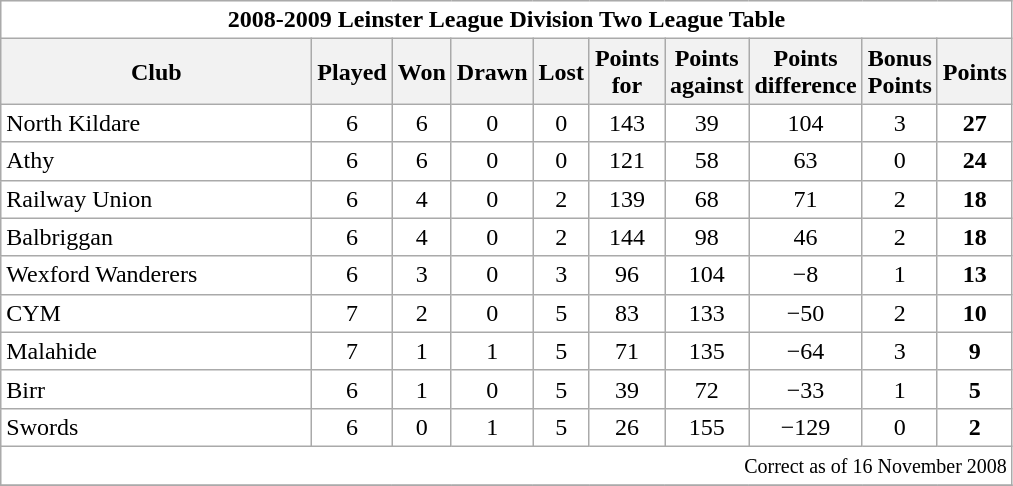<table class="wikitable" style="float:left; margin-right:15px; text-align: center;">
<tr>
<td colspan="10" bgcolor="#FFFFFF" cellpadding="0" cellspacing="0"><strong>2008-2009 Leinster League Division Two League Table</strong></td>
</tr>
<tr>
<th bgcolor="#efefef" width="200">Club</th>
<th bgcolor="#efefef" width="20">Played</th>
<th bgcolor="#efefef" width="20">Won</th>
<th bgcolor="#efefef" width="20">Drawn</th>
<th bgcolor="#efefef" width="20">Lost</th>
<th bgcolor="#efefef" width="20">Points for</th>
<th bgcolor="#efefef" width="20">Points against</th>
<th bgcolor="#efefef" width="20">Points difference</th>
<th bgcolor="#efefef" width="20">Bonus Points</th>
<th bgcolor="#efefef" width="20">Points</th>
</tr>
<tr bgcolor=#ffffff align=center>
<td align=left>North Kildare</td>
<td>6</td>
<td>6</td>
<td>0</td>
<td>0</td>
<td>143</td>
<td>39</td>
<td>104</td>
<td>3</td>
<td><strong>27</strong></td>
</tr>
<tr bgcolor=#ffffff align=center>
<td align=left>Athy</td>
<td>6</td>
<td>6</td>
<td>0</td>
<td>0</td>
<td>121</td>
<td>58</td>
<td>63</td>
<td>0</td>
<td><strong>24</strong></td>
</tr>
<tr bgcolor=#ffffff align=center>
<td align=left>Railway Union</td>
<td>6</td>
<td>4</td>
<td>0</td>
<td>2</td>
<td>139</td>
<td>68</td>
<td>71</td>
<td>2</td>
<td><strong>18</strong></td>
</tr>
<tr bgcolor=#ffffff align=center>
<td align=left>Balbriggan</td>
<td>6</td>
<td>4</td>
<td>0</td>
<td>2</td>
<td>144</td>
<td>98</td>
<td>46</td>
<td>2</td>
<td><strong>18</strong></td>
</tr>
<tr bgcolor=#ffffff align=center>
<td align=left>Wexford Wanderers</td>
<td>6</td>
<td>3</td>
<td>0</td>
<td>3</td>
<td>96</td>
<td>104</td>
<td>−8</td>
<td>1</td>
<td><strong>13</strong></td>
</tr>
<tr bgcolor=#ffffff align=center>
<td align=left>CYM</td>
<td>7</td>
<td>2</td>
<td>0</td>
<td>5</td>
<td>83</td>
<td>133</td>
<td>−50</td>
<td>2</td>
<td><strong>10</strong></td>
</tr>
<tr bgcolor=#ffffff align=center>
<td align=left>Malahide</td>
<td>7</td>
<td>1</td>
<td>1</td>
<td>5</td>
<td>71</td>
<td>135</td>
<td>−64</td>
<td>3</td>
<td><strong>9</strong></td>
</tr>
<tr bgcolor=#ffffff align=center>
<td align=left>Birr</td>
<td>6</td>
<td>1</td>
<td>0</td>
<td>5</td>
<td>39</td>
<td>72</td>
<td>−33</td>
<td>1</td>
<td><strong>5</strong></td>
</tr>
<tr bgcolor=#ffffff align=center>
<td align=left>Swords</td>
<td>6</td>
<td>0</td>
<td>1</td>
<td>5</td>
<td>26</td>
<td>155</td>
<td>−129</td>
<td>0</td>
<td><strong>2</strong></td>
</tr>
<tr>
<td colspan="10" align="right" bgcolor="#FFFFFF" cellpadding="0" cellspacing="0"><small>Correct as of 16 November 2008</small></td>
</tr>
<tr>
</tr>
</table>
